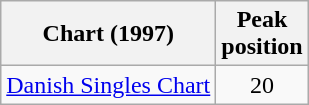<table class="wikitable">
<tr>
<th>Chart (1997)</th>
<th>Peak<br>position</th>
</tr>
<tr>
<td><a href='#'>Danish Singles Chart</a></td>
<td align="center">20</td>
</tr>
</table>
